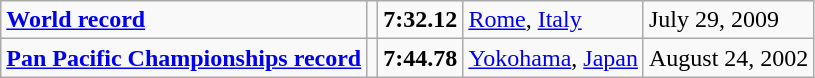<table class="wikitable">
<tr>
<td><strong><a href='#'>World record</a></strong></td>
<td></td>
<td><strong>7:32.12</strong></td>
<td><a href='#'>Rome</a>, <a href='#'>Italy</a></td>
<td>July 29, 2009</td>
</tr>
<tr>
<td><strong><a href='#'>Pan Pacific Championships record</a></strong></td>
<td></td>
<td><strong>7:44.78</strong></td>
<td><a href='#'>Yokohama</a>, <a href='#'>Japan</a></td>
<td>August 24, 2002</td>
</tr>
</table>
